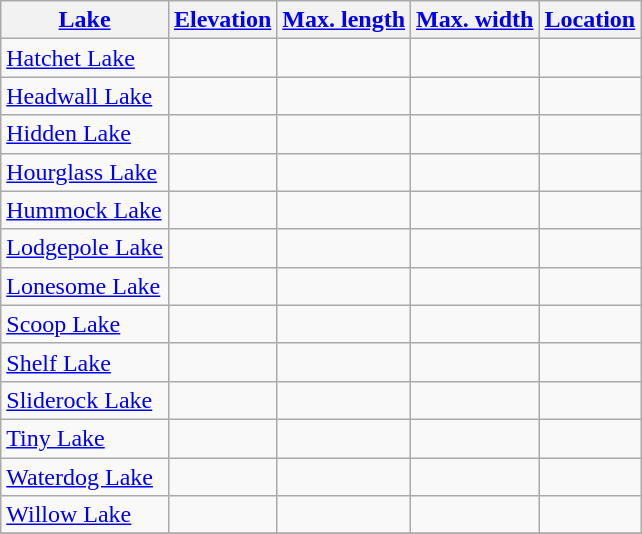<table class="wikitable sortable">
<tr>
<th><a href='#'>Lake</a></th>
<th><a href='#'>Elevation</a></th>
<th><a href='#'>Max. length</a></th>
<th><a href='#'>Max. width</a></th>
<th><a href='#'>Location</a></th>
</tr>
<tr>
<td><a href='#'>Hatchet Lake</a></td>
<td></td>
<td></td>
<td></td>
<td></td>
</tr>
<tr>
<td><a href='#'>Headwall Lake</a></td>
<td></td>
<td></td>
<td></td>
<td></td>
</tr>
<tr>
<td><a href='#'>Hidden Lake</a></td>
<td></td>
<td></td>
<td></td>
<td></td>
</tr>
<tr>
<td><a href='#'>Hourglass Lake</a></td>
<td></td>
<td></td>
<td></td>
<td></td>
</tr>
<tr>
<td><a href='#'>Hummock Lake</a></td>
<td></td>
<td></td>
<td></td>
<td></td>
</tr>
<tr>
<td><a href='#'>Lodgepole Lake</a></td>
<td></td>
<td></td>
<td></td>
<td></td>
</tr>
<tr>
<td><a href='#'>Lonesome Lake</a></td>
<td></td>
<td></td>
<td></td>
<td></td>
</tr>
<tr>
<td><a href='#'>Scoop Lake</a></td>
<td></td>
<td></td>
<td></td>
<td></td>
</tr>
<tr>
<td><a href='#'>Shelf Lake</a></td>
<td></td>
<td></td>
<td></td>
<td></td>
</tr>
<tr>
<td><a href='#'>Sliderock Lake</a></td>
<td></td>
<td></td>
<td></td>
<td></td>
</tr>
<tr>
<td><a href='#'>Tiny Lake</a></td>
<td></td>
<td></td>
<td></td>
<td></td>
</tr>
<tr>
<td><a href='#'>Waterdog Lake</a></td>
<td></td>
<td></td>
<td></td>
<td></td>
</tr>
<tr>
<td><a href='#'>Willow Lake</a></td>
<td></td>
<td></td>
<td></td>
<td></td>
</tr>
<tr>
</tr>
</table>
